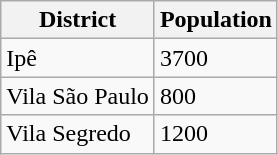<table class="wikitable">
<tr>
<th>District</th>
<th>Population</th>
</tr>
<tr>
<td>Ipê</td>
<td>3700</td>
</tr>
<tr>
<td>Vila São Paulo</td>
<td>800</td>
</tr>
<tr>
<td>Vila Segredo</td>
<td>1200</td>
</tr>
</table>
